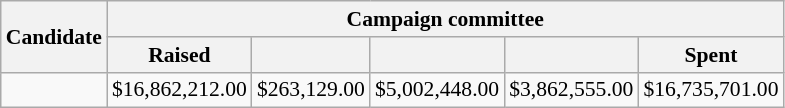<table class="wikitable sortable" style="font-size:90%;text-align:center;">
<tr>
<th rowspan="2">Candidate</th>
<th colspan="8">Campaign committee</th>
</tr>
<tr>
<th>Raised</th>
<th></th>
<th></th>
<th></th>
<th>Spent</th>
</tr>
<tr>
<td></td>
<td>$16,862,212.00</td>
<td>$263,129.00</td>
<td>$5,002,448.00</td>
<td>$3,862,555.00</td>
<td>$16,735,701.00</td>
</tr>
</table>
